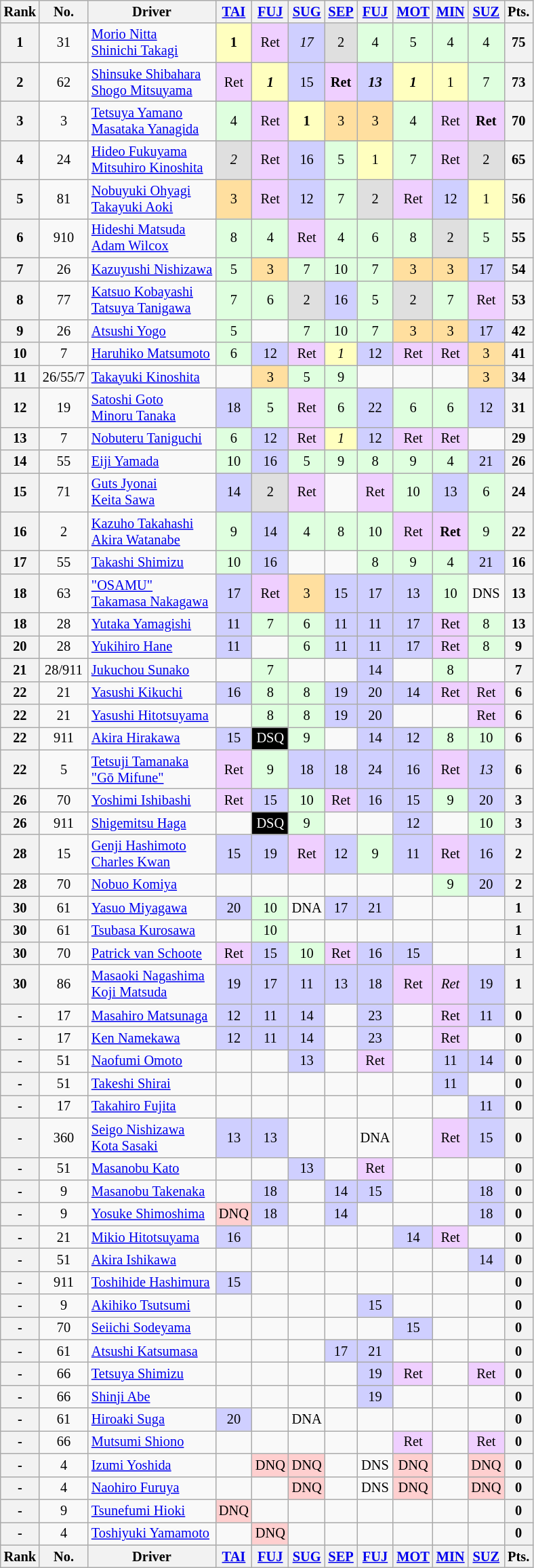<table class="wikitable" style="font-size:85%; text-align:center">
<tr style="background:#f9f9f9" valign="top">
<th valign="middle">Rank</th>
<th valign="middle">No.</th>
<th valign="middle" class="unsortable">Driver</th>
<th data-sort-type="number"><a href='#'>TAI</a><br></th>
<th data-sort-type="number"><a href='#'>FUJ</a><br></th>
<th data-sort-type="number"><a href='#'>SUG</a><br></th>
<th><a href='#'>SEP</a><br></th>
<th data-sort-type="number"><a href='#'>FUJ</a><br></th>
<th data-sort-type="number"><a href='#'>MOT</a><br></th>
<th data-sort-type="number"><a href='#'>MIN</a><br></th>
<th data-sort-type="number"><a href='#'>SUZ</a><br></th>
<th data-sort-type="number">Pts.</th>
</tr>
<tr>
<th>1</th>
<td>31</td>
<td align="left"> <a href='#'>Morio Nitta</a><br> <a href='#'>Shinichi Takagi</a></td>
<td bgcolor="#FFFFBF"><strong>1</strong></td>
<td bgcolor="#EFCFFF">Ret</td>
<td bgcolor="#CFCFFF"><em>17</em></td>
<td bgcolor="#DFDFDF">2</td>
<td bgcolor="#DFFFDF">4</td>
<td bgcolor="#DFFFDF">5</td>
<td bgcolor="#DFFFDF">4</td>
<td bgcolor="#DFFFDF">4</td>
<th>75</th>
</tr>
<tr>
<th>2</th>
<td>62</td>
<td align="left"> <a href='#'>Shinsuke Shibahara</a><br> <a href='#'>Shogo Mitsuyama</a></td>
<td bgcolor="#EFCFFF">Ret</td>
<td bgcolor="#FFFFBF"><strong><em>1</em></strong></td>
<td bgcolor="#CFCFFF">15</td>
<td bgcolor="#EFCFFF"><strong>Ret</strong></td>
<td bgcolor="#CFCFFF"><strong><em>13</em></strong></td>
<td bgcolor="#FFFFBF"><strong><em>1</em></strong></td>
<td bgcolor="#FFFFBF">1</td>
<td bgcolor="#DFFFDF">7</td>
<th>73</th>
</tr>
<tr>
<th>3</th>
<td>3</td>
<td align="left"> <a href='#'>Tetsuya Yamano</a><br> <a href='#'>Masataka Yanagida</a></td>
<td bgcolor="#DFFFDF">4</td>
<td bgcolor="#EFCFFF">Ret</td>
<td bgcolor="#FFFFBF"><strong>1</strong></td>
<td bgcolor="#FFDF9F">3</td>
<td bgcolor="#FFDF9F">3</td>
<td bgcolor="#DFFFDF">4</td>
<td bgcolor="#EFCFFF">Ret</td>
<td bgcolor="#EFCFFF"><strong>Ret</strong></td>
<th>70</th>
</tr>
<tr>
<th>4</th>
<td>24</td>
<td align="left"> <a href='#'>Hideo Fukuyama</a><br> <a href='#'>Mitsuhiro Kinoshita</a></td>
<td bgcolor="#DFDFDF"><em>2</em></td>
<td bgcolor="#EFCFFF">Ret</td>
<td bgcolor="#CFCFFF">16</td>
<td bgcolor="#DFFFDF">5</td>
<td bgcolor="#FFFFBF">1</td>
<td bgcolor="#DFFFDF">7</td>
<td bgcolor="#EFCFFF">Ret</td>
<td bgcolor="#DFDFDF">2</td>
<th>65</th>
</tr>
<tr>
<th>5</th>
<td>81</td>
<td align="left"> <a href='#'>Nobuyuki Ohyagi</a><br> <a href='#'>Takayuki Aoki</a></td>
<td bgcolor="#FFDF9F">3</td>
<td bgcolor="#EFCFFF">Ret</td>
<td bgcolor="#CFCFFF">12</td>
<td bgcolor="#DFFFDF">7</td>
<td bgcolor="#DFDFDF">2</td>
<td bgcolor="#EFCFFF">Ret</td>
<td bgcolor="#CFCFFF">12</td>
<td bgcolor="#FFFFBF">1</td>
<th>56</th>
</tr>
<tr>
<th>6</th>
<td>910</td>
<td align="left"> <a href='#'>Hideshi Matsuda</a><br> <a href='#'>Adam Wilcox</a></td>
<td bgcolor="#DFFFDF">8</td>
<td bgcolor="#DFFFDF">4</td>
<td bgcolor="#EFCFFF">Ret</td>
<td bgcolor="#DFFFDF">4</td>
<td bgcolor="#DFFFDF">6</td>
<td bgcolor="#DFFFDF">8</td>
<td bgcolor="#DFDFDF">2</td>
<td bgcolor="#DFFFDF">5</td>
<th>55</th>
</tr>
<tr>
<th>7</th>
<td>26</td>
<td align="left"> <a href='#'>Kazuyushi Nishizawa</a></td>
<td bgcolor="#DFFFDF">5</td>
<td bgcolor="#FFDF9F">3</td>
<td bgcolor="#DFFFDF">7</td>
<td bgcolor="#DFFFDF">10</td>
<td bgcolor="#DFFFDF">7</td>
<td bgcolor="#FFDF9F">3</td>
<td bgcolor="#FFDF9F">3</td>
<td bgcolor="#CFCFFF">17</td>
<th>54</th>
</tr>
<tr>
<th>8</th>
<td>77</td>
<td align="left"> <a href='#'>Katsuo Kobayashi</a><br> <a href='#'>Tatsuya Tanigawa</a></td>
<td bgcolor="#DFFFDF">7</td>
<td bgcolor="#DFFFDF">6</td>
<td bgcolor="#DFDFDF">2</td>
<td bgcolor="#CFCFFF">16</td>
<td bgcolor="#DFFFDF">5</td>
<td bgcolor="#DFDFDF">2</td>
<td bgcolor="#DFFFDF">7</td>
<td bgcolor="#EFCFFF">Ret</td>
<th>53</th>
</tr>
<tr>
<th>9</th>
<td>26</td>
<td align="left"> <a href='#'>Atsushi Yogo</a></td>
<td bgcolor="#DFFFDF">5</td>
<td></td>
<td bgcolor="#DFFFDF">7</td>
<td bgcolor="#DFFFDF">10</td>
<td bgcolor="#DFFFDF">7</td>
<td bgcolor="#FFDF9F">3</td>
<td bgcolor="#FFDF9F">3</td>
<td bgcolor="#CFCFFF">17</td>
<th>42</th>
</tr>
<tr>
<th>10</th>
<td>7</td>
<td align="left"> <a href='#'>Haruhiko Matsumoto</a></td>
<td bgcolor="#DFFFDF">6</td>
<td bgcolor="#CFCFFF">12</td>
<td bgcolor="#EFCFFF">Ret</td>
<td bgcolor="#FFFFBF"><em>1</em></td>
<td bgcolor="#CFCFFF">12</td>
<td bgcolor="#EFCFFF">Ret</td>
<td bgcolor="#EFCFFF">Ret</td>
<td bgcolor="#FFDF9F">3</td>
<th>41</th>
</tr>
<tr>
<th>11</th>
<td>26/55/7</td>
<td align="left"> <a href='#'>Takayuki Kinoshita</a></td>
<td></td>
<td bgcolor="#FFDF9F">3</td>
<td bgcolor="#DFFFDF">5</td>
<td bgcolor="#DFFFDF">9</td>
<td></td>
<td></td>
<td></td>
<td bgcolor="#FFDF9F">3</td>
<th>34</th>
</tr>
<tr>
<th>12</th>
<td>19</td>
<td align="left"> <a href='#'>Satoshi Goto</a><br> <a href='#'>Minoru Tanaka</a></td>
<td bgcolor="#CFCFFF">18</td>
<td bgcolor="#DFFFDF">5</td>
<td bgcolor="#EFCFFF">Ret</td>
<td bgcolor="#DFFFDF">6</td>
<td bgcolor="#CFCFFF">22</td>
<td bgcolor="#DFFFDF">6</td>
<td bgcolor="#DFFFDF">6</td>
<td bgcolor="#CFCFFF">12</td>
<th>31</th>
</tr>
<tr>
<th>13</th>
<td>7</td>
<td align="left"> <a href='#'>Nobuteru Taniguchi</a></td>
<td bgcolor="#DFFFDF">6</td>
<td bgcolor="#CFCFFF">12</td>
<td bgcolor="#EFCFFF">Ret</td>
<td bgcolor="#FFFFBF"><em>1</em></td>
<td bgcolor="#CFCFFF">12</td>
<td bgcolor="#EFCFFF">Ret</td>
<td bgcolor="#EFCFFF">Ret</td>
<td></td>
<th>29</th>
</tr>
<tr>
<th>14</th>
<td>55</td>
<td align="left"> <a href='#'>Eiji Yamada</a></td>
<td bgcolor="#DFFFDF">10</td>
<td bgcolor="#CFCFFF">16</td>
<td bgcolor="#DFFFDF">5</td>
<td bgcolor="#DFFFDF">9</td>
<td bgcolor="#DFFFDF">8</td>
<td bgcolor="#DFFFDF">9</td>
<td bgcolor="#DFFFDF">4</td>
<td bgcolor="#CFCFFF">21</td>
<th>26</th>
</tr>
<tr>
<th>15</th>
<td>71</td>
<td align="left"> <a href='#'>Guts Jyonai</a><br> <a href='#'>Keita Sawa</a></td>
<td bgcolor="#CFCFFF">14</td>
<td bgcolor="#DFDFDF">2</td>
<td bgcolor="#EFCFFF">Ret</td>
<td></td>
<td bgcolor="#EFCFFF">Ret</td>
<td bgcolor="#DFFFDF">10</td>
<td bgcolor="#CFCFFF">13</td>
<td bgcolor="#DFFFDF">6</td>
<th>24</th>
</tr>
<tr>
<th>16</th>
<td>2</td>
<td align="left"> <a href='#'>Kazuho Takahashi</a><br> <a href='#'>Akira Watanabe</a></td>
<td bgcolor="#DFFFDF">9</td>
<td bgcolor="#CFCFFF">14</td>
<td bgcolor="#DFFFDF">4</td>
<td bgcolor="#DFFFDF">8</td>
<td bgcolor="#DFFFDF">10</td>
<td bgcolor="#EFCFFF">Ret</td>
<td bgcolor="#EFCFFF"><strong>Ret</strong></td>
<td bgcolor="#DFFFDF">9</td>
<th>22</th>
</tr>
<tr>
<th>17</th>
<td>55</td>
<td align="left"> <a href='#'>Takashi Shimizu</a></td>
<td bgcolor="#DFFFDF">10</td>
<td bgcolor="#CFCFFF">16</td>
<td></td>
<td></td>
<td bgcolor="#DFFFDF">8</td>
<td bgcolor="#DFFFDF">9</td>
<td bgcolor="#DFFFDF">4</td>
<td bgcolor="#CFCFFF">21</td>
<th>16</th>
</tr>
<tr>
<th>18</th>
<td>63</td>
<td align="left"> <a href='#'>"OSAMU"</a><br> <a href='#'>Takamasa Nakagawa</a></td>
<td bgcolor="#CFCFFF">17</td>
<td bgcolor="#EFCFFF">Ret</td>
<td bgcolor="#FFDF9F">3</td>
<td bgcolor="#CFCFFF">15</td>
<td bgcolor="#CFCFFF">17</td>
<td bgcolor="#CFCFFF">13</td>
<td bgcolor="#DFFFDF">10</td>
<td>DNS</td>
<th>13</th>
</tr>
<tr>
<th>18</th>
<td>28</td>
<td align="left"> <a href='#'>Yutaka Yamagishi</a></td>
<td bgcolor="#CFCFFF">11</td>
<td bgcolor="#DFFFDF">7</td>
<td bgcolor="#DFFFDF">6</td>
<td bgcolor="#CFCFFF">11</td>
<td bgcolor="#CFCFFF">11</td>
<td bgcolor="#CFCFFF">17</td>
<td bgcolor="#EFCFFF">Ret</td>
<td bgcolor="#DFFFDF">8</td>
<th>13</th>
</tr>
<tr>
<th>20</th>
<td>28</td>
<td align="left"> <a href='#'>Yukihiro Hane</a></td>
<td bgcolor="#CFCFFF">11</td>
<td></td>
<td bgcolor="#DFFFDF">6</td>
<td bgcolor="#CFCFFF">11</td>
<td bgcolor="#CFCFFF">11</td>
<td bgcolor="#CFCFFF">17</td>
<td bgcolor="#EFCFFF">Ret</td>
<td bgcolor="#DFFFDF">8</td>
<th>9</th>
</tr>
<tr>
<th>21</th>
<td>28/911</td>
<td align="left"> <a href='#'>Jukuchou Sunako</a></td>
<td></td>
<td bgcolor="#DFFFDF">7</td>
<td></td>
<td></td>
<td bgcolor="#CFCFFF">14</td>
<td></td>
<td bgcolor="#DFFFDF">8</td>
<td></td>
<th>7</th>
</tr>
<tr>
<th>22</th>
<td>21</td>
<td align="left"> <a href='#'>Yasushi Kikuchi</a></td>
<td bgcolor="#CFCFFF">16</td>
<td bgcolor="#DFFFDF">8</td>
<td bgcolor="#DFFFDF">8</td>
<td bgcolor="#CFCFFF">19</td>
<td bgcolor="#CFCFFF">20</td>
<td bgcolor="#CFCFFF">14</td>
<td bgcolor="#EFCFFF">Ret</td>
<td bgcolor="#EFCFFF">Ret</td>
<th>6</th>
</tr>
<tr>
<th>22</th>
<td>21</td>
<td align="left"> <a href='#'>Yasushi Hitotsuyama</a></td>
<td></td>
<td bgcolor="#DFFFDF">8</td>
<td bgcolor="#DFFFDF">8</td>
<td bgcolor="#CFCFFF">19</td>
<td bgcolor="#CFCFFF">20</td>
<td></td>
<td></td>
<td bgcolor="#EFCFFF">Ret</td>
<th>6</th>
</tr>
<tr>
<th>22</th>
<td>911</td>
<td align="left"> <a href='#'>Akira Hirakawa</a></td>
<td bgcolor="#CFCFFF">15</td>
<td style="background:#000000; color:white">DSQ</td>
<td bgcolor="#DFFFDF">9</td>
<td></td>
<td bgcolor="#CFCFFF">14</td>
<td bgcolor="#CFCFFF">12</td>
<td bgcolor="#DFFFDF">8</td>
<td bgcolor="#DFFFDF">10</td>
<th>6</th>
</tr>
<tr>
<th>22</th>
<td>5</td>
<td align="left"> <a href='#'>Tetsuji Tamanaka</a><br> <a href='#'>"Gō Mifune"</a></td>
<td bgcolor="#EFCFFF">Ret</td>
<td bgcolor="#DFFFDF">9</td>
<td bgcolor="#CFCFFF">18</td>
<td bgcolor="#CFCFFF">18</td>
<td bgcolor="#CFCFFF">24</td>
<td bgcolor="#CFCFFF">16</td>
<td bgcolor="#EFCFFF">Ret</td>
<td bgcolor="#CFCFFF"><em>13</em></td>
<th>6</th>
</tr>
<tr>
<th>26</th>
<td>70</td>
<td align="left"> <a href='#'>Yoshimi Ishibashi</a></td>
<td bgcolor="#EFCFFF">Ret</td>
<td bgcolor="#CFCFFF">15</td>
<td bgcolor="#DFFFDF">10</td>
<td bgcolor="#EFCFFF">Ret</td>
<td bgcolor="#CFCFFF">16</td>
<td bgcolor="#CFCFFF">15</td>
<td bgcolor="#DFFFDF">9</td>
<td bgcolor="#CFCFFF">20</td>
<th>3</th>
</tr>
<tr>
<th>26</th>
<td>911</td>
<td align="left"> <a href='#'>Shigemitsu Haga</a></td>
<td></td>
<td style="background:#000000; color:white">DSQ</td>
<td bgcolor="#DFFFDF">9</td>
<td></td>
<td></td>
<td bgcolor="#CFCFFF">12</td>
<td></td>
<td bgcolor="#DFFFDF">10</td>
<th>3</th>
</tr>
<tr>
<th>28</th>
<td>15</td>
<td align="left"> <a href='#'>Genji Hashimoto</a><br> <a href='#'>Charles Kwan</a></td>
<td bgcolor="#CFCFFF">15</td>
<td bgcolor="#CFCFFF">19</td>
<td bgcolor="#EFCFFF">Ret</td>
<td bgcolor="#CFCFFF">12</td>
<td bgcolor="#DFFFDF">9</td>
<td bgcolor="#CFCFFF">11</td>
<td bgcolor="#EFCFFF">Ret</td>
<td bgcolor="#CFCFFF">16</td>
<th>2</th>
</tr>
<tr>
<th>28</th>
<td>70</td>
<td align="left"> <a href='#'>Nobuo Komiya</a></td>
<td></td>
<td></td>
<td></td>
<td></td>
<td></td>
<td></td>
<td bgcolor="#DFFFDF">9</td>
<td bgcolor="#CFCFFF">20</td>
<th>2</th>
</tr>
<tr>
<th>30</th>
<td>61</td>
<td align="left"> <a href='#'>Yasuo Miyagawa</a></td>
<td bgcolor="#CFCFFF">20</td>
<td bgcolor="#DFFFDF">10</td>
<td>DNA</td>
<td bgcolor="#CFCFFF">17</td>
<td bgcolor="#CFCFFF">21</td>
<td></td>
<td></td>
<td></td>
<th>1</th>
</tr>
<tr>
<th>30</th>
<td>61</td>
<td align="left"> <a href='#'>Tsubasa Kurosawa</a></td>
<td></td>
<td bgcolor="#DFFFDF">10</td>
<td></td>
<td></td>
<td></td>
<td></td>
<td></td>
<td></td>
<th>1</th>
</tr>
<tr>
<th>30</th>
<td>70</td>
<td align="left"> <a href='#'>Patrick van Schoote</a></td>
<td bgcolor="#EFCFFF">Ret</td>
<td bgcolor="#CFCFFF">15</td>
<td bgcolor="#DFFFDF">10</td>
<td bgcolor="#EFCFFF">Ret</td>
<td bgcolor="#CFCFFF">16</td>
<td bgcolor="#CFCFFF">15</td>
<td></td>
<td></td>
<th>1</th>
</tr>
<tr>
<th>30</th>
<td>86</td>
<td align="left"> <a href='#'>Masaoki Nagashima</a><br> <a href='#'>Koji Matsuda</a></td>
<td bgcolor="#CFCFFF">19</td>
<td bgcolor="#CFCFFF">17</td>
<td bgcolor="#CFCFFF">11</td>
<td bgcolor="#CFCFFF">13</td>
<td bgcolor="#CFCFFF">18</td>
<td bgcolor="#EFCFFF">Ret</td>
<td bgcolor="#EFCFFF"><em>Ret</em></td>
<td bgcolor="#CFCFFF">19</td>
<th>1</th>
</tr>
<tr>
<th>-</th>
<td>17</td>
<td align="left"> <a href='#'>Masahiro Matsunaga</a></td>
<td bgcolor="#CFCFFF">12</td>
<td bgcolor="#CFCFFF">11</td>
<td bgcolor="#CFCFFF">14</td>
<td></td>
<td bgcolor="#CFCFFF">23</td>
<td></td>
<td bgcolor="#EFCFFF">Ret</td>
<td bgcolor="#CFCFFF">11</td>
<th>0</th>
</tr>
<tr>
<th>-</th>
<td>17</td>
<td align="left"> <a href='#'>Ken Namekawa</a></td>
<td bgcolor="#CFCFFF">12</td>
<td bgcolor="#CFCFFF">11</td>
<td bgcolor="#CFCFFF">14</td>
<td></td>
<td bgcolor="#CFCFFF">23</td>
<td></td>
<td bgcolor="#EFCFFF">Ret</td>
<td></td>
<th>0</th>
</tr>
<tr>
<th>-</th>
<td>51</td>
<td align="left"> <a href='#'>Naofumi Omoto</a></td>
<td></td>
<td></td>
<td bgcolor="#CFCFFF">13</td>
<td></td>
<td bgcolor="#EFCFFF">Ret</td>
<td></td>
<td bgcolor="#CFCFFF">11</td>
<td bgcolor="#CFCFFF">14</td>
<th>0</th>
</tr>
<tr>
<th>-</th>
<td>51</td>
<td align="left"> <a href='#'>Takeshi Shirai</a></td>
<td></td>
<td></td>
<td></td>
<td></td>
<td></td>
<td></td>
<td bgcolor="#CFCFFF">11</td>
<td></td>
<th>0</th>
</tr>
<tr>
<th>-</th>
<td>17</td>
<td align="left"> <a href='#'>Takahiro Fujita</a></td>
<td></td>
<td></td>
<td></td>
<td></td>
<td></td>
<td></td>
<td></td>
<td bgcolor="#CFCFFF">11</td>
<th>0</th>
</tr>
<tr>
<th>-</th>
<td>360</td>
<td align="left"> <a href='#'>Seigo Nishizawa</a><br> <a href='#'>Kota Sasaki</a></td>
<td bgcolor="#CFCFFF">13</td>
<td bgcolor="#CFCFFF">13</td>
<td></td>
<td></td>
<td>DNA</td>
<td></td>
<td bgcolor="#EFCFFF">Ret</td>
<td bgcolor="#CFCFFF">15</td>
<th>0</th>
</tr>
<tr>
<th>-</th>
<td>51</td>
<td align="left"> <a href='#'>Masanobu Kato</a></td>
<td></td>
<td></td>
<td bgcolor="#CFCFFF">13</td>
<td></td>
<td bgcolor="#EFCFFF">Ret</td>
<td></td>
<td></td>
<td></td>
<th>0</th>
</tr>
<tr>
<th>-</th>
<td>9</td>
<td align="left"> <a href='#'>Masanobu Takenaka</a></td>
<td></td>
<td bgcolor="#CFCFFF">18</td>
<td></td>
<td bgcolor="#CFCFFF">14</td>
<td bgcolor="#CFCFFF">15</td>
<td></td>
<td></td>
<td bgcolor="#CFCFFF">18</td>
<th>0</th>
</tr>
<tr>
<th>-</th>
<td>9</td>
<td align="left"> <a href='#'>Yosuke Shimoshima</a></td>
<td bgcolor="#FFCFCF">DNQ</td>
<td bgcolor="#CFCFFF">18</td>
<td></td>
<td bgcolor="#CFCFFF">14</td>
<td></td>
<td></td>
<td></td>
<td bgcolor="#CFCFFF">18</td>
<th>0</th>
</tr>
<tr>
<th>-</th>
<td>21</td>
<td align="left"> <a href='#'>Mikio Hitotsuyama</a></td>
<td bgcolor="#CFCFFF">16</td>
<td></td>
<td></td>
<td></td>
<td></td>
<td bgcolor="#CFCFFF">14</td>
<td bgcolor="#EFCFFF">Ret</td>
<td></td>
<th>0</th>
</tr>
<tr>
<th>-</th>
<td>51</td>
<td align="left"> <a href='#'>Akira Ishikawa</a></td>
<td></td>
<td></td>
<td></td>
<td></td>
<td></td>
<td></td>
<td></td>
<td bgcolor="#CFCFFF">14</td>
<th>0</th>
</tr>
<tr>
<th>-</th>
<td>911</td>
<td align="left"> <a href='#'>Toshihide Hashimura</a></td>
<td bgcolor="#CFCFFF">15</td>
<td></td>
<td></td>
<td></td>
<td></td>
<td></td>
<td></td>
<td></td>
<th>0</th>
</tr>
<tr>
<th>-</th>
<td>9</td>
<td align="left"> <a href='#'>Akihiko Tsutsumi</a></td>
<td></td>
<td></td>
<td></td>
<td></td>
<td bgcolor="#CFCFFF">15</td>
<td></td>
<td></td>
<td></td>
<th>0</th>
</tr>
<tr>
<th>-</th>
<td>70</td>
<td align="left"> <a href='#'>Seiichi Sodeyama</a></td>
<td></td>
<td></td>
<td></td>
<td></td>
<td></td>
<td bgcolor="#CFCFFF">15</td>
<td></td>
<td></td>
<th>0</th>
</tr>
<tr>
<th>-</th>
<td>61</td>
<td align="left"> <a href='#'>Atsushi Katsumasa</a></td>
<td></td>
<td></td>
<td></td>
<td bgcolor="#CFCFFF">17</td>
<td bgcolor="#CFCFFF">21</td>
<td></td>
<td></td>
<td></td>
<th>0</th>
</tr>
<tr>
<th>-</th>
<td>66</td>
<td align="left"> <a href='#'>Tetsuya Shimizu</a></td>
<td></td>
<td></td>
<td></td>
<td></td>
<td bgcolor="#CFCFFF">19</td>
<td bgcolor="#EFCFFF">Ret</td>
<td></td>
<td bgcolor="#EFCFFF">Ret</td>
<th>0</th>
</tr>
<tr>
<th>-</th>
<td>66</td>
<td align="left"> <a href='#'>Shinji Abe</a></td>
<td></td>
<td></td>
<td></td>
<td></td>
<td bgcolor="#CFCFFF">19</td>
<td></td>
<td></td>
<td></td>
<th>0</th>
</tr>
<tr>
<th>-</th>
<td>61</td>
<td align="left"> <a href='#'>Hiroaki Suga</a></td>
<td bgcolor="#CFCFFF">20</td>
<td></td>
<td>DNA</td>
<td></td>
<td></td>
<td></td>
<td></td>
<td></td>
<th>0</th>
</tr>
<tr>
<th>-</th>
<td>66</td>
<td align="left"> <a href='#'>Mutsumi Shiono</a></td>
<td></td>
<td></td>
<td></td>
<td></td>
<td></td>
<td bgcolor="#EFCFFF">Ret</td>
<td></td>
<td bgcolor="#EFCFFF">Ret</td>
<th>0</th>
</tr>
<tr>
<th>-</th>
<td>4</td>
<td align="left"> <a href='#'>Izumi Yoshida</a></td>
<td></td>
<td bgcolor="#FFCFCF">DNQ</td>
<td bgcolor="#FFCFCF">DNQ</td>
<td></td>
<td>DNS</td>
<td bgcolor="#FFCFCF">DNQ</td>
<td></td>
<td bgcolor="#FFCFCF">DNQ</td>
<th>0</th>
</tr>
<tr>
<th>-</th>
<td>4</td>
<td align="left"> <a href='#'>Naohiro Furuya</a></td>
<td></td>
<td></td>
<td bgcolor="#FFCFCF">DNQ</td>
<td></td>
<td>DNS</td>
<td bgcolor="#FFCFCF">DNQ</td>
<td></td>
<td bgcolor="#FFCFCF">DNQ</td>
<th>0</th>
</tr>
<tr>
<th>-</th>
<td>9</td>
<td align="left"> <a href='#'>Tsunefumi Hioki</a></td>
<td bgcolor="#FFCFCF">DNQ</td>
<td></td>
<td></td>
<td></td>
<td></td>
<td></td>
<td></td>
<td></td>
<th>0</th>
</tr>
<tr>
<th>-</th>
<td>4</td>
<td align="left"> <a href='#'>Toshiyuki Yamamoto</a></td>
<td></td>
<td bgcolor="#FFCFCF">DNQ</td>
<td></td>
<td></td>
<td></td>
<td></td>
<td></td>
<td></td>
<th>0</th>
</tr>
<tr>
<th valign="middle">Rank</th>
<th valign="middle">No.</th>
<th align="left" valign="middle">Driver</th>
<th><a href='#'>TAI</a><br></th>
<th><a href='#'>FUJ</a><br></th>
<th><a href='#'>SUG</a><br></th>
<th><a href='#'>SEP</a><br></th>
<th><a href='#'>FUJ</a><br></th>
<th><a href='#'>MOT</a><br></th>
<th><a href='#'>MIN</a><br></th>
<th><a href='#'>SUZ</a><br></th>
<th>Pts.</th>
</tr>
</table>
